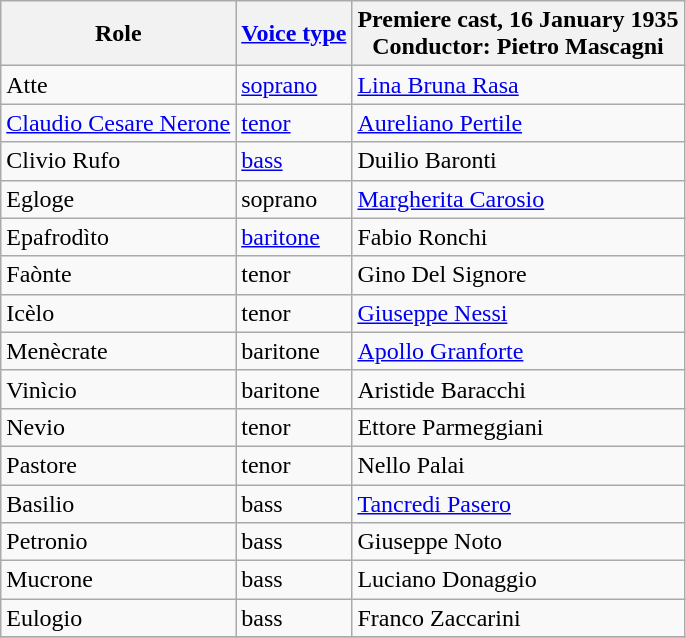<table class="wikitable">
<tr>
<th>Role</th>
<th><a href='#'>Voice type</a></th>
<th>Premiere cast, 16 January 1935<br>Conductor: Pietro Mascagni</th>
</tr>
<tr>
<td>Atte</td>
<td><a href='#'>soprano</a></td>
<td><a href='#'>Lina Bruna Rasa</a></td>
</tr>
<tr>
<td><a href='#'>Claudio Cesare Nerone</a></td>
<td><a href='#'>tenor</a></td>
<td><a href='#'>Aureliano Pertile</a></td>
</tr>
<tr>
<td>Clivio Rufo</td>
<td><a href='#'>bass</a></td>
<td>Duilio Baronti</td>
</tr>
<tr>
<td>Egloge</td>
<td>soprano</td>
<td><a href='#'>Margherita Carosio</a></td>
</tr>
<tr>
<td>Epafrodìto</td>
<td><a href='#'>baritone</a></td>
<td>Fabio Ronchi</td>
</tr>
<tr>
<td>Faònte</td>
<td>tenor</td>
<td>Gino Del Signore</td>
</tr>
<tr>
<td>Icèlo</td>
<td>tenor</td>
<td><a href='#'>Giuseppe Nessi</a></td>
</tr>
<tr>
<td>Menècrate</td>
<td>baritone</td>
<td><a href='#'>Apollo Granforte</a></td>
</tr>
<tr>
<td>Vinìcio</td>
<td>baritone</td>
<td>Aristide Baracchi</td>
</tr>
<tr>
<td>Nevio</td>
<td>tenor</td>
<td>Ettore Parmeggiani</td>
</tr>
<tr>
<td>Pastore</td>
<td>tenor</td>
<td>Nello Palai</td>
</tr>
<tr>
<td>Basilio</td>
<td>bass</td>
<td><a href='#'>Tancredi Pasero</a></td>
</tr>
<tr>
<td>Petronio</td>
<td>bass</td>
<td>Giuseppe Noto</td>
</tr>
<tr>
<td>Mucrone</td>
<td>bass</td>
<td>Luciano Donaggio</td>
</tr>
<tr>
<td>Eulogio</td>
<td>bass</td>
<td>Franco Zaccarini</td>
</tr>
<tr>
</tr>
</table>
